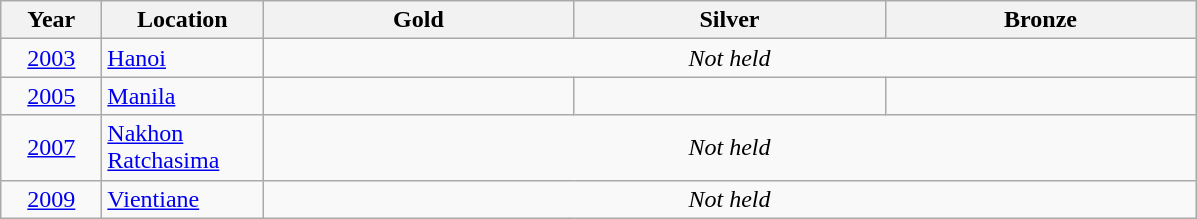<table class="wikitable">
<tr>
<th width="60">Year</th>
<th width="100">Location</th>
<th width="200">Gold</th>
<th width="200">Silver</th>
<th width="200">Bronze</th>
</tr>
<tr>
<td align="center"><a href='#'>2003</a></td>
<td><a href='#'>Hanoi</a></td>
<td colspan=3 align=center><em>Not held</em></td>
</tr>
<tr>
<td align="center"><a href='#'>2005</a></td>
<td><a href='#'>Manila</a></td>
<td></td>
<td></td>
<td></td>
</tr>
<tr>
<td align="center"><a href='#'>2007</a></td>
<td><a href='#'>Nakhon Ratchasima</a></td>
<td colspan=3 align=center><em>Not held</em></td>
</tr>
<tr>
<td align="center"><a href='#'>2009</a></td>
<td><a href='#'>Vientiane</a></td>
<td colspan=3 align=center><em>Not held</em></td>
</tr>
</table>
